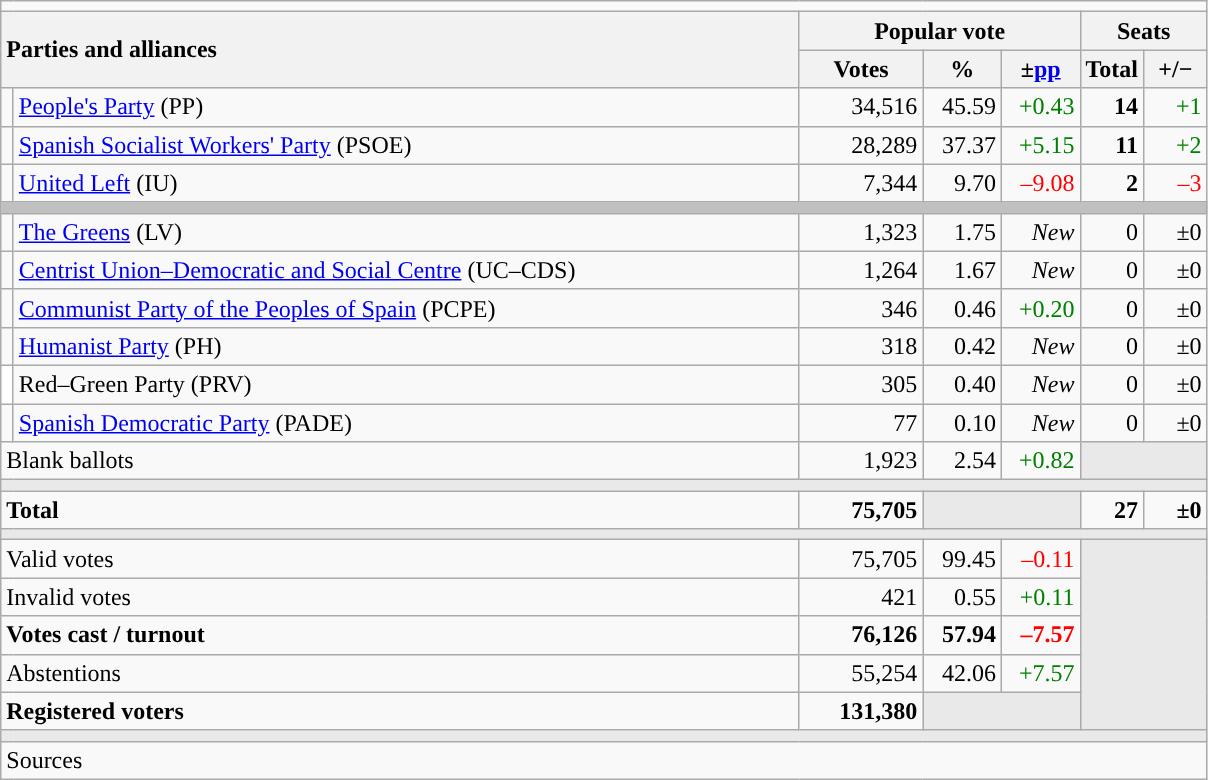<table class="wikitable" style="text-align:right;">
<tr>
<td colspan="7"></td>
</tr>
<tr>
<th style="text-align:left;" rowspan="2" colspan="2" width="525">Parties and alliances</th>
<th colspan="3">Popular vote</th>
<th colspan="2">Seats</th>
</tr>
<tr>
<th width="75">Votes</th>
<th width="45">%</th>
<th width="45">±<a href='#'>pp</a></th>
<th width="35">Total</th>
<th width="35">+/−</th>
</tr>
<tr>
<td width="1" style="color:inherit;background:"></td>
<td align="left"><a href='#'>People's Party</a> (PP)</td>
<td>34,516</td>
<td>45.59</td>
<td style="color:green;">+0.43</td>
<td><strong>14</strong></td>
<td style="color:green;">+1</td>
</tr>
<tr>
<td style="color:inherit;background:"></td>
<td align="left"><a href='#'>Spanish Socialist Workers' Party</a> (PSOE)</td>
<td>28,289</td>
<td>37.37</td>
<td style="color:green;">+5.15</td>
<td><strong>11</strong></td>
<td style="color:green;">+2</td>
</tr>
<tr>
<td style="color:inherit;background:"></td>
<td align="left"><a href='#'>United Left</a> (IU)</td>
<td>7,344</td>
<td>9.70</td>
<td style="color:red;">–9.08</td>
<td><strong>2</strong></td>
<td style="color:red;">–3</td>
</tr>
<tr>
<td colspan="7" bgcolor="#C0C0C0"></td>
</tr>
<tr>
<td style="color:inherit;background:"></td>
<td align="left"><a href='#'>The Greens</a> (LV)</td>
<td>1,323</td>
<td>1.75</td>
<td><em>New</em></td>
<td>0</td>
<td>±0</td>
</tr>
<tr>
<td style="color:inherit;background:"></td>
<td align="left"><a href='#'>Centrist Union–Democratic and Social Centre</a> (UC–CDS)</td>
<td>1,264</td>
<td>1.67</td>
<td><em>New</em></td>
<td>0</td>
<td>±0</td>
</tr>
<tr>
<td style="color:inherit;background:"></td>
<td align="left"><a href='#'>Communist Party of the Peoples of Spain</a> (PCPE)</td>
<td>346</td>
<td>0.46</td>
<td style="color:green;">+0.20</td>
<td>0</td>
<td>±0</td>
</tr>
<tr>
<td style="color:inherit;background:"></td>
<td align="left"><a href='#'>Humanist Party</a> (PH)</td>
<td>318</td>
<td>0.42</td>
<td><em>New</em></td>
<td>0</td>
<td>±0</td>
</tr>
<tr>
<td bgcolor="white"></td>
<td align="left">Red–Green Party (PRV)</td>
<td>305</td>
<td>0.40</td>
<td><em>New</em></td>
<td>0</td>
<td>±0</td>
</tr>
<tr>
<td style="color:inherit;background:"></td>
<td align="left"><a href='#'>Spanish Democratic Party</a> (PADE)</td>
<td>77</td>
<td>0.10</td>
<td><em>New</em></td>
<td>0</td>
<td>±0</td>
</tr>
<tr>
<td align="left" colspan="2">Blank ballots</td>
<td>1,923</td>
<td>2.54</td>
<td style="color:green;">+0.82</td>
<td bgcolor="#E9E9E9" colspan="2"></td>
</tr>
<tr>
<td colspan="7" bgcolor="#E9E9E9"></td>
</tr>
<tr style="font-weight:bold;">
<td align="left" colspan="2">Total</td>
<td>75,705</td>
<td bgcolor="#E9E9E9" colspan="2"></td>
<td>27</td>
<td>±0</td>
</tr>
<tr>
<td colspan="7" bgcolor="#E9E9E9"></td>
</tr>
<tr>
<td align="left" colspan="2">Valid votes</td>
<td>75,705</td>
<td>99.45</td>
<td style="color:red;">–0.11</td>
<td bgcolor="#E9E9E9" colspan="2" rowspan="5"></td>
</tr>
<tr>
<td align="left" colspan="2">Invalid votes</td>
<td>421</td>
<td>0.55</td>
<td style="color:green;">+0.11</td>
</tr>
<tr style="font-weight:bold;">
<td align="left" colspan="2">Votes cast / turnout</td>
<td>76,126</td>
<td>57.94</td>
<td style="color:red;">–7.57</td>
</tr>
<tr>
<td align="left" colspan="2">Abstentions</td>
<td>55,254</td>
<td>42.06</td>
<td style="color:green;">+7.57</td>
</tr>
<tr style="font-weight:bold;">
<td align="left" colspan="2">Registered voters</td>
<td>131,380</td>
<td bgcolor="#E9E9E9" colspan="2"></td>
</tr>
<tr>
<td colspan="7" bgcolor="#E9E9E9"></td>
</tr>
<tr>
<td align="left" colspan="7">Sources</td>
</tr>
</table>
